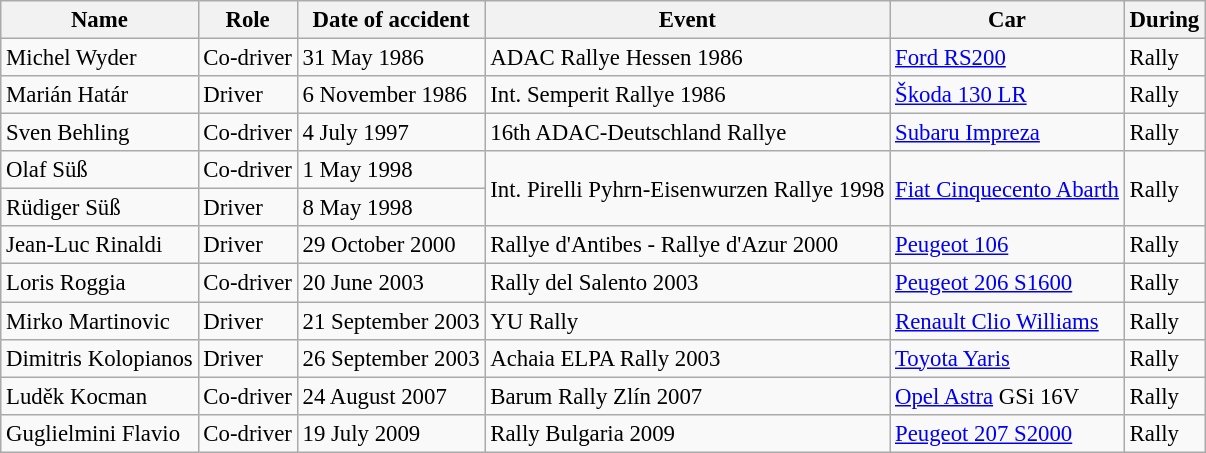<table class="wikitable" style="text-align:left; font-size:95%">
<tr>
<th>Name</th>
<th>Role</th>
<th>Date of accident</th>
<th>Event</th>
<th>Car</th>
<th>During</th>
</tr>
<tr>
<td> Michel Wyder</td>
<td>Co-driver</td>
<td>31 May 1986</td>
<td>ADAC Rallye Hessen 1986</td>
<td><a href='#'>Ford RS200</a></td>
<td>Rally</td>
</tr>
<tr>
<td> Marián Határ</td>
<td>Driver</td>
<td>6 November 1986</td>
<td>Int. Semperit Rallye 1986</td>
<td><a href='#'>Škoda 130 LR</a></td>
<td>Rally</td>
</tr>
<tr>
<td> Sven Behling</td>
<td>Co-driver</td>
<td>4 July 1997</td>
<td>16th ADAC-Deutschland Rallye</td>
<td><a href='#'>Subaru Impreza</a></td>
<td>Rally</td>
</tr>
<tr>
<td> Olaf Süß</td>
<td>Co-driver</td>
<td>1 May 1998</td>
<td rowspan="2">Int. Pirelli Pyhrn-Eisenwurzen Rallye 1998</td>
<td rowspan="2"><a href='#'>Fiat Cinquecento Abarth</a></td>
<td rowspan="2">Rally</td>
</tr>
<tr>
<td> Rüdiger Süß</td>
<td>Driver</td>
<td>8 May 1998</td>
</tr>
<tr>
<td> Jean-Luc Rinaldi</td>
<td>Driver</td>
<td>29 October 2000</td>
<td>Rallye d'Antibes - Rallye d'Azur 2000</td>
<td><a href='#'>Peugeot 106</a></td>
<td>Rally</td>
</tr>
<tr>
<td> Loris Roggia</td>
<td>Co-driver</td>
<td>20 June 2003</td>
<td>Rally del Salento 2003</td>
<td><a href='#'>Peugeot 206 S1600</a></td>
<td>Rally</td>
</tr>
<tr>
<td> Mirko Martinovic</td>
<td>Driver</td>
<td>21 September 2003</td>
<td>YU Rally</td>
<td><a href='#'>Renault Clio Williams</a></td>
<td>Rally</td>
</tr>
<tr>
<td> Dimitris Kolopianos</td>
<td>Driver</td>
<td>26 September 2003</td>
<td>Achaia ELPA Rally 2003</td>
<td><a href='#'>Toyota Yaris</a></td>
<td>Rally</td>
</tr>
<tr>
<td> Luděk Kocman</td>
<td>Co-driver</td>
<td>24 August 2007</td>
<td>Barum Rally Zlín 2007</td>
<td><a href='#'>Opel Astra</a> GSi 16V</td>
<td>Rally</td>
</tr>
<tr>
<td> Guglielmini Flavio</td>
<td>Co-driver</td>
<td>19 July 2009</td>
<td>Rally Bulgaria 2009</td>
<td><a href='#'>Peugeot 207 S2000</a></td>
<td>Rally</td>
</tr>
</table>
